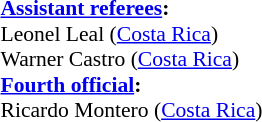<table width=100% style="font-size: 90%">
<tr>
<td><br><br><strong><a href='#'>Assistant referees</a>:</strong>
<br>Leonel Leal (<a href='#'>Costa Rica</a>)
<br>Warner Castro (<a href='#'>Costa Rica</a>)
<br><strong><a href='#'>Fourth official</a>:</strong>
<br>Ricardo Montero (<a href='#'>Costa Rica</a>)</td>
</tr>
</table>
